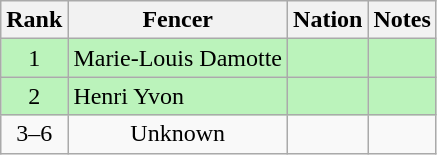<table class="wikitable sortable" style="text-align:center">
<tr>
<th>Rank</th>
<th>Fencer</th>
<th>Nation</th>
<th>Notes</th>
</tr>
<tr bgcolor=bbf3bb>
<td>1</td>
<td align=left>Marie-Louis Damotte</td>
<td align=left></td>
<td></td>
</tr>
<tr bgcolor=bbf3bb>
<td>2</td>
<td align=left>Henri Yvon</td>
<td align=left></td>
<td></td>
</tr>
<tr>
<td>3–6</td>
<td>Unknown</td>
<td></td>
<td></td>
</tr>
</table>
